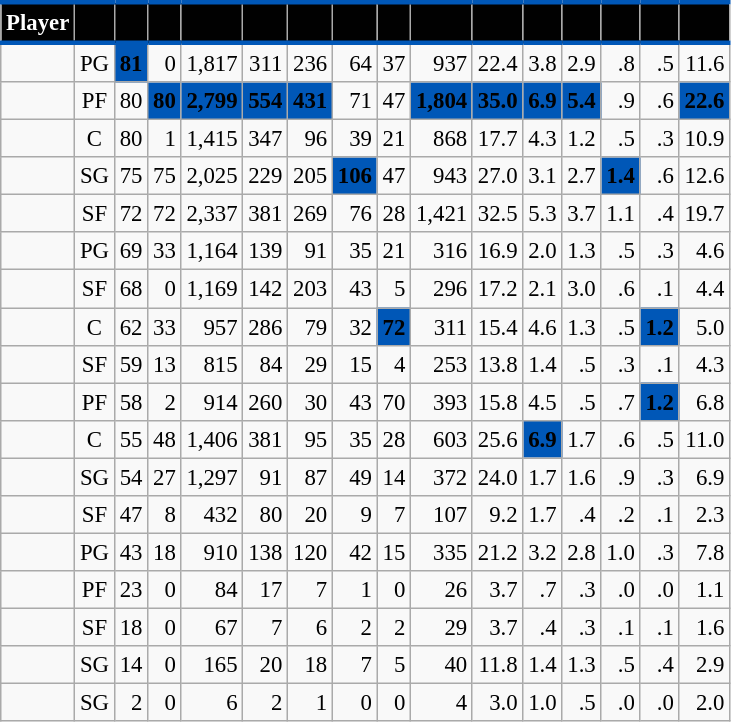<table class="wikitable sortable" style="font-size: 95%; text-align:right;">
<tr>
<th style="background:#010101; color:#FFFFFF; border-top:#0057B7 3px solid; border-bottom:#0057B7 3px solid;">Player</th>
<th style="background:#010101; color:#FFFFFF; border-top:#0057B7 3px solid; border-bottom:#0057B7 3px solid;"></th>
<th style="background:#010101; color:#FFFFFF; border-top:#0057B7 3px solid; border-bottom:#0057B7 3px solid;"></th>
<th style="background:#010101; color:#FFFFFF; border-top:#0057B7 3px solid; border-bottom:#0057B7 3px solid;"></th>
<th style="background:#010101; color:#FFFFFF; border-top:#0057B7 3px solid; border-bottom:#0057B7 3px solid;"></th>
<th style="background:#010101; color:#FFFFFF; border-top:#0057B7 3px solid; border-bottom:#0057B7 3px solid;"></th>
<th style="background:#010101; color:#FFFFFF; border-top:#0057B7 3px solid; border-bottom:#0057B7 3px solid;"></th>
<th style="background:#010101; color:#FFFFFF; border-top:#0057B7 3px solid; border-bottom:#0057B7 3px solid;"></th>
<th style="background:#010101; color:#FFFFFF; border-top:#0057B7 3px solid; border-bottom:#0057B7 3px solid;"></th>
<th style="background:#010101; color:#FFFFFF; border-top:#0057B7 3px solid; border-bottom:#0057B7 3px solid;"></th>
<th style="background:#010101; color:#FFFFFF; border-top:#0057B7 3px solid; border-bottom:#0057B7 3px solid;"></th>
<th style="background:#010101; color:#FFFFFF; border-top:#0057B7 3px solid; border-bottom:#0057B7 3px solid;"></th>
<th style="background:#010101; color:#FFFFFF; border-top:#0057B7 3px solid; border-bottom:#0057B7 3px solid;"></th>
<th style="background:#010101; color:#FFFFFF; border-top:#0057B7 3px solid; border-bottom:#0057B7 3px solid;"></th>
<th style="background:#010101; color:#FFFFFF; border-top:#0057B7 3px solid; border-bottom:#0057B7 3px solid;"></th>
<th style="background:#010101; color:#FFFFFF; border-top:#0057B7 3px solid; border-bottom:#0057B7 3px solid;"></th>
</tr>
<tr>
<td style="text-align:left;"></td>
<td style="text-align:center;">PG</td>
<td style="background:#0057B7; color:#010101;"><strong>81</strong></td>
<td>0</td>
<td>1,817</td>
<td>311</td>
<td>236</td>
<td>64</td>
<td>37</td>
<td>937</td>
<td>22.4</td>
<td>3.8</td>
<td>2.9</td>
<td>.8</td>
<td>.5</td>
<td>11.6</td>
</tr>
<tr>
<td style="text-align:left;"></td>
<td style="text-align:center;">PF</td>
<td>80</td>
<td style="background:#0057B7; color:#010101;"><strong>80</strong></td>
<td style="background:#0057B7; color:#010101;"><strong>2,799</strong></td>
<td style="background:#0057B7; color:#010101;"><strong>554</strong></td>
<td style="background:#0057B7; color:#010101;"><strong>431</strong></td>
<td>71</td>
<td>47</td>
<td style="background:#0057B7; color:#010101;"><strong>1,804</strong></td>
<td style="background:#0057B7; color:#010101;"><strong>35.0</strong></td>
<td style="background:#0057B7; color:#010101;"><strong>6.9</strong></td>
<td style="background:#0057B7; color:#010101;"><strong>5.4</strong></td>
<td>.9</td>
<td>.6</td>
<td style="background:#0057B7; color:#010101;"><strong>22.6</strong></td>
</tr>
<tr>
<td style="text-align:left;"></td>
<td style="text-align:center;">C</td>
<td>80</td>
<td>1</td>
<td>1,415</td>
<td>347</td>
<td>96</td>
<td>39</td>
<td>21</td>
<td>868</td>
<td>17.7</td>
<td>4.3</td>
<td>1.2</td>
<td>.5</td>
<td>.3</td>
<td>10.9</td>
</tr>
<tr>
<td style="text-align:left;"></td>
<td style="text-align:center;">SG</td>
<td>75</td>
<td>75</td>
<td>2,025</td>
<td>229</td>
<td>205</td>
<td style="background:#0057B7; color:#010101;"><strong>106</strong></td>
<td>47</td>
<td>943</td>
<td>27.0</td>
<td>3.1</td>
<td>2.7</td>
<td style="background:#0057B7; color:#010101;"><strong>1.4</strong></td>
<td>.6</td>
<td>12.6</td>
</tr>
<tr>
<td style="text-align:left;"></td>
<td style="text-align:center;">SF</td>
<td>72</td>
<td>72</td>
<td>2,337</td>
<td>381</td>
<td>269</td>
<td>76</td>
<td>28</td>
<td>1,421</td>
<td>32.5</td>
<td>5.3</td>
<td>3.7</td>
<td>1.1</td>
<td>.4</td>
<td>19.7</td>
</tr>
<tr>
<td style="text-align:left;"></td>
<td style="text-align:center;">PG</td>
<td>69</td>
<td>33</td>
<td>1,164</td>
<td>139</td>
<td>91</td>
<td>35</td>
<td>21</td>
<td>316</td>
<td>16.9</td>
<td>2.0</td>
<td>1.3</td>
<td>.5</td>
<td>.3</td>
<td>4.6</td>
</tr>
<tr>
<td style="text-align:left;"></td>
<td style="text-align:center;">SF</td>
<td>68</td>
<td>0</td>
<td>1,169</td>
<td>142</td>
<td>203</td>
<td>43</td>
<td>5</td>
<td>296</td>
<td>17.2</td>
<td>2.1</td>
<td>3.0</td>
<td>.6</td>
<td>.1</td>
<td>4.4</td>
</tr>
<tr>
<td style="text-align:left;"></td>
<td style="text-align:center;">C</td>
<td>62</td>
<td>33</td>
<td>957</td>
<td>286</td>
<td>79</td>
<td>32</td>
<td style="background:#0057B7; color:#010101;"><strong>72</strong></td>
<td>311</td>
<td>15.4</td>
<td>4.6</td>
<td>1.3</td>
<td>.5</td>
<td style="background:#0057B7; color:#010101;"><strong>1.2</strong></td>
<td>5.0</td>
</tr>
<tr>
<td style="text-align:left;"></td>
<td style="text-align:center;">SF</td>
<td>59</td>
<td>13</td>
<td>815</td>
<td>84</td>
<td>29</td>
<td>15</td>
<td>4</td>
<td>253</td>
<td>13.8</td>
<td>1.4</td>
<td>.5</td>
<td>.3</td>
<td>.1</td>
<td>4.3</td>
</tr>
<tr>
<td style="text-align:left;"></td>
<td style="text-align:center;">PF</td>
<td>58</td>
<td>2</td>
<td>914</td>
<td>260</td>
<td>30</td>
<td>43</td>
<td>70</td>
<td>393</td>
<td>15.8</td>
<td>4.5</td>
<td>.5</td>
<td>.7</td>
<td style="background:#0057B7; color:#010101;"><strong>1.2</strong></td>
<td>6.8</td>
</tr>
<tr>
<td style="text-align:left;"></td>
<td style="text-align:center;">C</td>
<td>55</td>
<td>48</td>
<td>1,406</td>
<td>381</td>
<td>95</td>
<td>35</td>
<td>28</td>
<td>603</td>
<td>25.6</td>
<td style="background:#0057B7; color:#010101;"><strong>6.9</strong></td>
<td>1.7</td>
<td>.6</td>
<td>.5</td>
<td>11.0</td>
</tr>
<tr>
<td style="text-align:left;"></td>
<td style="text-align:center;">SG</td>
<td>54</td>
<td>27</td>
<td>1,297</td>
<td>91</td>
<td>87</td>
<td>49</td>
<td>14</td>
<td>372</td>
<td>24.0</td>
<td>1.7</td>
<td>1.6</td>
<td>.9</td>
<td>.3</td>
<td>6.9</td>
</tr>
<tr>
<td style="text-align:left;"></td>
<td style="text-align:center;">SF</td>
<td>47</td>
<td>8</td>
<td>432</td>
<td>80</td>
<td>20</td>
<td>9</td>
<td>7</td>
<td>107</td>
<td>9.2</td>
<td>1.7</td>
<td>.4</td>
<td>.2</td>
<td>.1</td>
<td>2.3</td>
</tr>
<tr>
<td style="text-align:left;"></td>
<td style="text-align:center;">PG</td>
<td>43</td>
<td>18</td>
<td>910</td>
<td>138</td>
<td>120</td>
<td>42</td>
<td>15</td>
<td>335</td>
<td>21.2</td>
<td>3.2</td>
<td>2.8</td>
<td>1.0</td>
<td>.3</td>
<td>7.8</td>
</tr>
<tr>
<td style="text-align:left;"></td>
<td style="text-align:center;">PF</td>
<td>23</td>
<td>0</td>
<td>84</td>
<td>17</td>
<td>7</td>
<td>1</td>
<td>0</td>
<td>26</td>
<td>3.7</td>
<td>.7</td>
<td>.3</td>
<td>.0</td>
<td>.0</td>
<td>1.1</td>
</tr>
<tr>
<td style="text-align:left;"></td>
<td style="text-align:center;">SF</td>
<td>18</td>
<td>0</td>
<td>67</td>
<td>7</td>
<td>6</td>
<td>2</td>
<td>2</td>
<td>29</td>
<td>3.7</td>
<td>.4</td>
<td>.3</td>
<td>.1</td>
<td>.1</td>
<td>1.6</td>
</tr>
<tr>
<td style="text-align:left;"></td>
<td style="text-align:center;">SG</td>
<td>14</td>
<td>0</td>
<td>165</td>
<td>20</td>
<td>18</td>
<td>7</td>
<td>5</td>
<td>40</td>
<td>11.8</td>
<td>1.4</td>
<td>1.3</td>
<td>.5</td>
<td>.4</td>
<td>2.9</td>
</tr>
<tr>
<td style="text-align:left;"></td>
<td style="text-align:center;">SG</td>
<td>2</td>
<td>0</td>
<td>6</td>
<td>2</td>
<td>1</td>
<td>0</td>
<td>0</td>
<td>4</td>
<td>3.0</td>
<td>1.0</td>
<td>.5</td>
<td>.0</td>
<td>.0</td>
<td>2.0</td>
</tr>
</table>
